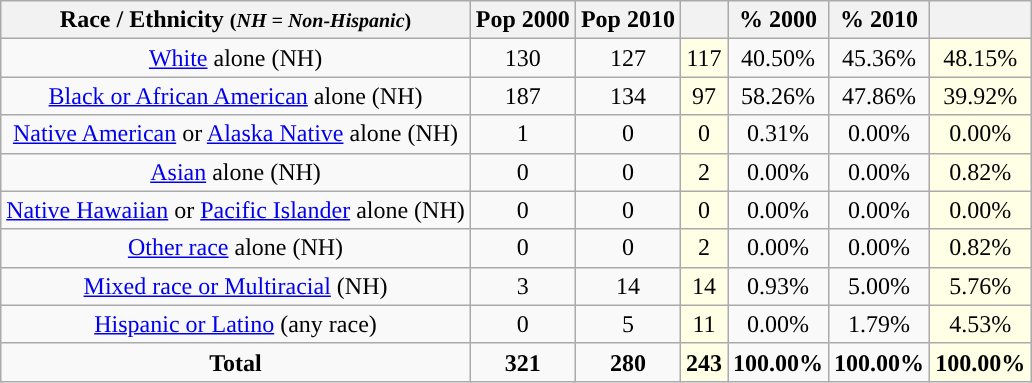<table class="wikitable" style="text-align:center;">
<tr>
<th>Race / Ethnicity <small>(<em>NH = Non-Hispanic</em>)</small></th>
<th>Pop 2000</th>
<th>Pop 2010</th>
<th></th>
<th>% 2000</th>
<th>% 2010</th>
<th></th>
</tr>
<tr>
<td><a href='#'>White</a> alone (NH)</td>
<td>130</td>
<td>127</td>
<td style='background: #ffffe6;'>117</td>
<td>40.50%</td>
<td>45.36%</td>
<td style='background: #ffffe6;'>48.15%</td>
</tr>
<tr>
<td><a href='#'>Black or African American</a> alone (NH)</td>
<td>187</td>
<td>134</td>
<td style='background: #ffffe6;'>97</td>
<td>58.26%</td>
<td>47.86%</td>
<td style='background: #ffffe6;'>39.92%</td>
</tr>
<tr>
<td><a href='#'>Native American</a> or <a href='#'>Alaska Native</a> alone (NH)</td>
<td>1</td>
<td>0</td>
<td style='background: #ffffe6;'>0</td>
<td>0.31%</td>
<td>0.00%</td>
<td style='background: #ffffe6;'>0.00%</td>
</tr>
<tr>
<td><a href='#'>Asian</a> alone (NH)</td>
<td>0</td>
<td>0</td>
<td style='background: #ffffe6;'>2</td>
<td>0.00%</td>
<td>0.00%</td>
<td style='background: #ffffe6;'>0.82%</td>
</tr>
<tr>
<td><a href='#'>Native Hawaiian</a> or <a href='#'>Pacific Islander</a> alone (NH)</td>
<td>0</td>
<td>0</td>
<td style='background: #ffffe6;'>0</td>
<td>0.00%</td>
<td>0.00%</td>
<td style='background: #ffffe6;'>0.00%</td>
</tr>
<tr>
<td><a href='#'>Other race</a> alone (NH)</td>
<td>0</td>
<td>0</td>
<td style='background: #ffffe6;'>2</td>
<td>0.00%</td>
<td>0.00%</td>
<td style='background: #ffffe6;'>0.82%</td>
</tr>
<tr>
<td><a href='#'>Mixed race or Multiracial</a> (NH)</td>
<td>3</td>
<td>14</td>
<td style='background: #ffffe6;'>14</td>
<td>0.93%</td>
<td>5.00%</td>
<td style='background: #ffffe6;'>5.76%</td>
</tr>
<tr>
<td><a href='#'>Hispanic or Latino</a> (any race)</td>
<td>0</td>
<td>5</td>
<td style='background: #ffffe6;'>11</td>
<td>0.00%</td>
<td>1.79%</td>
<td style='background: #ffffe6;'>4.53%</td>
</tr>
<tr>
<td><strong>Total</strong></td>
<td><strong>321</strong></td>
<td><strong>280</strong></td>
<td style='background: #ffffe6;'><strong>243</strong></td>
<td><strong>100.00%</strong></td>
<td><strong>100.00%</strong></td>
<td style='background: #ffffe6;'><strong>100.00%</strong></td>
</tr>
</table>
